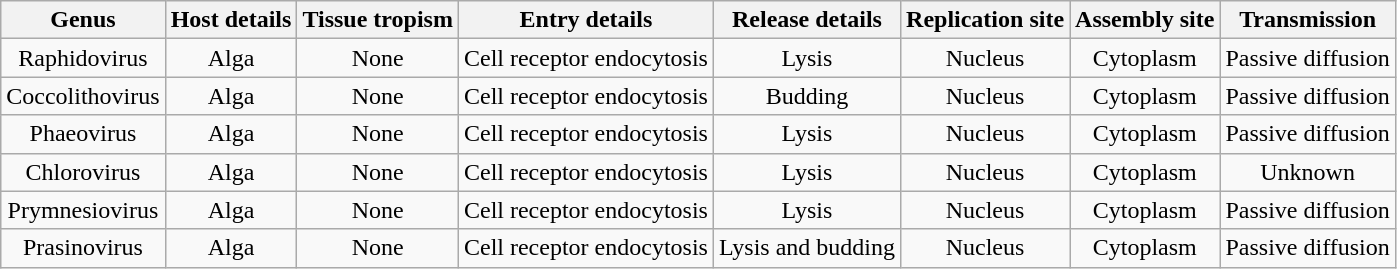<table class="wikitable sortable" style="text-align:center">
<tr>
<th>Genus</th>
<th>Host details</th>
<th>Tissue tropism</th>
<th>Entry details</th>
<th>Release details</th>
<th>Replication site</th>
<th>Assembly site</th>
<th>Transmission</th>
</tr>
<tr>
<td>Raphidovirus</td>
<td>Alga</td>
<td>None</td>
<td>Cell receptor endocytosis</td>
<td>Lysis</td>
<td>Nucleus</td>
<td>Cytoplasm</td>
<td>Passive diffusion</td>
</tr>
<tr>
<td>Coccolithovirus</td>
<td>Alga</td>
<td>None</td>
<td>Cell receptor endocytosis</td>
<td>Budding</td>
<td>Nucleus</td>
<td>Cytoplasm</td>
<td>Passive diffusion</td>
</tr>
<tr>
<td>Phaeovirus</td>
<td>Alga</td>
<td>None</td>
<td>Cell receptor endocytosis</td>
<td>Lysis</td>
<td>Nucleus</td>
<td>Cytoplasm</td>
<td>Passive diffusion</td>
</tr>
<tr>
<td>Chlorovirus</td>
<td>Alga</td>
<td>None</td>
<td>Cell receptor endocytosis</td>
<td>Lysis</td>
<td>Nucleus</td>
<td>Cytoplasm</td>
<td>Unknown</td>
</tr>
<tr>
<td>Prymnesiovirus</td>
<td>Alga</td>
<td>None</td>
<td>Cell receptor endocytosis</td>
<td>Lysis</td>
<td>Nucleus</td>
<td>Cytoplasm</td>
<td>Passive diffusion</td>
</tr>
<tr>
<td>Prasinovirus</td>
<td>Alga</td>
<td>None</td>
<td>Cell receptor endocytosis</td>
<td>Lysis and budding</td>
<td>Nucleus</td>
<td>Cytoplasm</td>
<td>Passive diffusion</td>
</tr>
</table>
